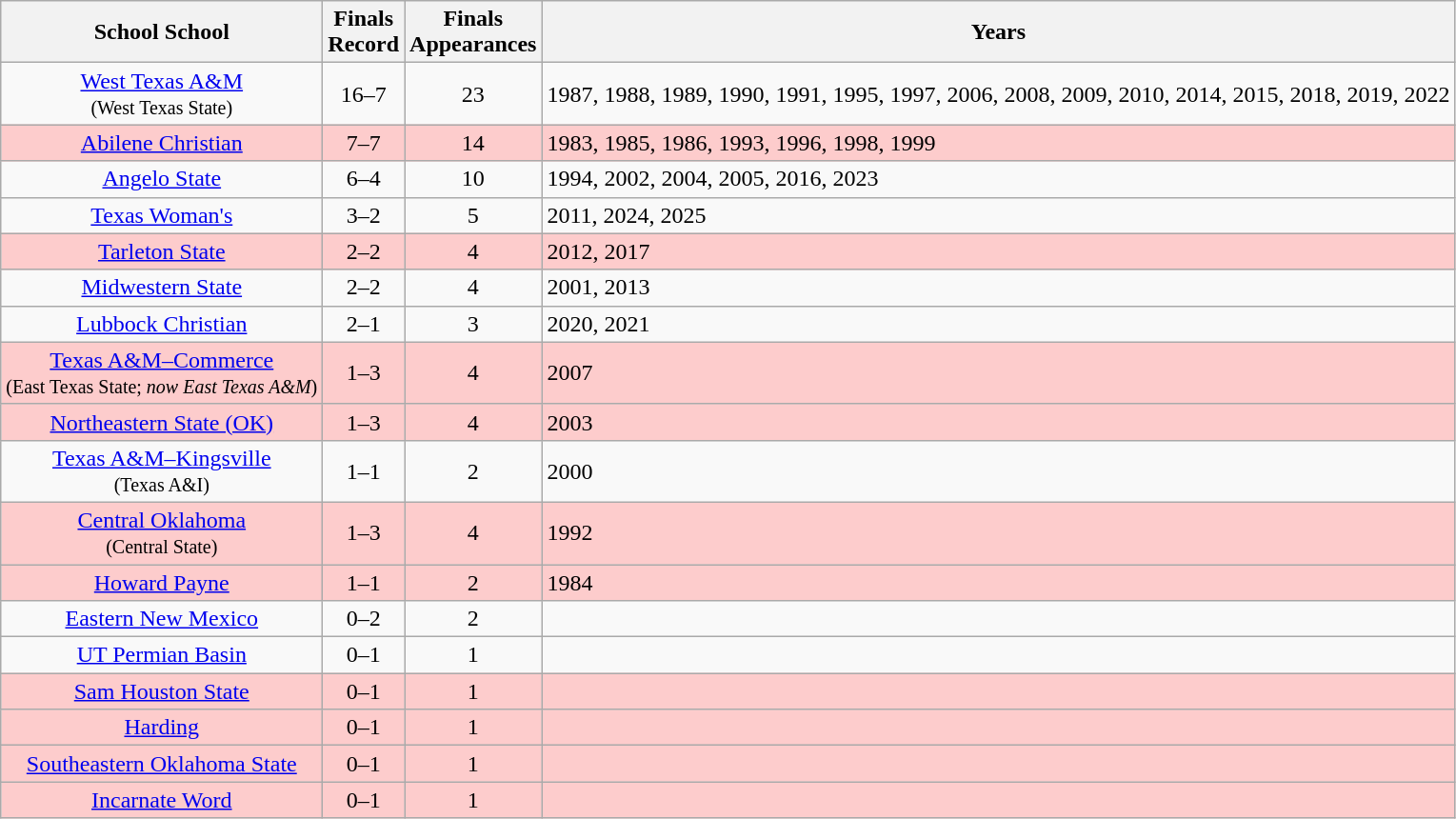<table class="wikitable sortable" style="text-align:center;">
<tr>
<th>School School</th>
<th>Finals<br>Record</th>
<th>Finals<br>Appearances</th>
<th class=unsortable>Years</th>
</tr>
<tr>
<td><a href='#'>West Texas A&M</a><br><small>(West Texas State)</small></td>
<td>16–7</td>
<td>23</td>
<td align=left>1987, 1988, 1989, 1990, 1991, 1995, 1997, 2006, 2008, 2009, 2010, 2014, 2015, 2018, 2019, 2022</td>
</tr>
<tr bgcolor=#fdcccc>
<td><a href='#'>Abilene Christian</a></td>
<td>7–7</td>
<td>14</td>
<td align=left>1983, 1985, 1986, 1993, 1996, 1998, 1999</td>
</tr>
<tr>
<td><a href='#'>Angelo State</a></td>
<td>6–4</td>
<td>10</td>
<td align=left>1994, 2002, 2004, 2005, 2016, 2023</td>
</tr>
<tr>
<td><a href='#'>Texas Woman's</a></td>
<td>3–2</td>
<td>5</td>
<td align=left>2011, 2024, 2025</td>
</tr>
<tr bgcolor=#fdcccc>
<td><a href='#'>Tarleton State</a></td>
<td>2–2</td>
<td>4</td>
<td align=left>2012, 2017</td>
</tr>
<tr>
<td><a href='#'>Midwestern State</a></td>
<td>2–2</td>
<td>4</td>
<td align=left>2001, 2013</td>
</tr>
<tr>
<td><a href='#'>Lubbock Christian</a></td>
<td>2–1</td>
<td>3</td>
<td align=left>2020, 2021</td>
</tr>
<tr bgcolor=#fdcccc>
<td><a href='#'>Texas A&M–Commerce</a><br><small>(East Texas State; <em>now East Texas A&M</em>)</small></td>
<td>1–3</td>
<td>4</td>
<td align=left>2007</td>
</tr>
<tr bgcolor=#fdcccc>
<td><a href='#'>Northeastern State (OK)</a></td>
<td>1–3</td>
<td>4</td>
<td align=left>2003</td>
</tr>
<tr>
<td><a href='#'>Texas A&M–Kingsville</a><br><small>(Texas A&I)</small></td>
<td>1–1</td>
<td>2</td>
<td align=left>2000</td>
</tr>
<tr bgcolor=#fdcccc>
<td><a href='#'>Central Oklahoma</a><br><small>(Central State)</small></td>
<td>1–3</td>
<td>4</td>
<td align=left>1992</td>
</tr>
<tr bgcolor=#fdcccc>
<td><a href='#'>Howard Payne</a></td>
<td>1–1</td>
<td>2</td>
<td align=left>1984</td>
</tr>
<tr>
<td><a href='#'>Eastern New Mexico</a></td>
<td>0–2</td>
<td>2</td>
<td align=left></td>
</tr>
<tr>
<td><a href='#'>UT Permian Basin</a></td>
<td>0–1</td>
<td>1</td>
<td align=left></td>
</tr>
<tr bgcolor=#fdcccc>
<td><a href='#'>Sam Houston State</a><br></td>
<td>0–1</td>
<td>1</td>
<td align=left></td>
</tr>
<tr bgcolor=#fdcccc>
<td><a href='#'>Harding</a></td>
<td>0–1</td>
<td>1</td>
<td align=left></td>
</tr>
<tr bgcolor=#fdcccc>
<td><a href='#'>Southeastern Oklahoma State</a></td>
<td>0–1</td>
<td>1</td>
<td align=left></td>
</tr>
<tr bgcolor=#fdcccc>
<td><a href='#'>Incarnate Word</a></td>
<td>0–1</td>
<td>1</td>
<td align=left></td>
</tr>
</table>
